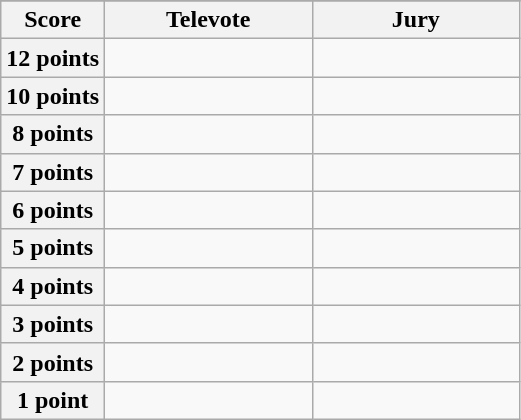<table class="wikitable">
<tr>
</tr>
<tr>
<th scope="col" width="20%">Score</th>
<th scope="col" width="40%">Televote</th>
<th scope="col" width="40%">Jury</th>
</tr>
<tr>
<th scope="row">12 points</th>
<td></td>
<td></td>
</tr>
<tr>
<th scope="row">10 points</th>
<td></td>
<td></td>
</tr>
<tr>
<th scope="row">8 points</th>
<td></td>
<td></td>
</tr>
<tr>
<th scope="row">7 points</th>
<td></td>
<td></td>
</tr>
<tr>
<th scope="row">6 points</th>
<td></td>
<td></td>
</tr>
<tr>
<th scope="row">5 points</th>
<td></td>
<td></td>
</tr>
<tr>
<th scope="row">4 points</th>
<td></td>
<td></td>
</tr>
<tr>
<th scope="row">3 points</th>
<td></td>
<td></td>
</tr>
<tr>
<th scope="row">2 points</th>
<td></td>
<td></td>
</tr>
<tr>
<th scope="row">1 point</th>
<td></td>
<td></td>
</tr>
</table>
